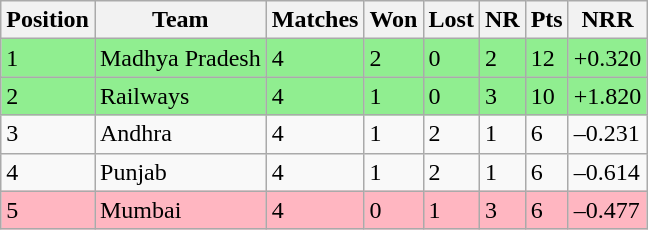<table class="wikitable">
<tr>
<th>Position</th>
<th>Team</th>
<th>Matches</th>
<th>Won</th>
<th>Lost</th>
<th>NR</th>
<th>Pts</th>
<th>NRR</th>
</tr>
<tr style="background-color:lightgreen">
<td>1</td>
<td>Madhya Pradesh</td>
<td>4</td>
<td>2</td>
<td>0</td>
<td>2</td>
<td>12</td>
<td>+0.320</td>
</tr>
<tr style="background-color:lightgreen">
<td>2</td>
<td>Railways</td>
<td>4</td>
<td>1</td>
<td>0</td>
<td>3</td>
<td>10</td>
<td>+1.820</td>
</tr>
<tr>
<td>3</td>
<td>Andhra</td>
<td>4</td>
<td>1</td>
<td>2</td>
<td>1</td>
<td>6</td>
<td>–0.231</td>
</tr>
<tr>
<td>4</td>
<td>Punjab</td>
<td>4</td>
<td>1</td>
<td>2</td>
<td>1</td>
<td>6</td>
<td>–0.614</td>
</tr>
<tr style="background-color:lightpink">
<td>5</td>
<td>Mumbai</td>
<td>4</td>
<td>0</td>
<td>1</td>
<td>3</td>
<td>6</td>
<td>–0.477</td>
</tr>
</table>
